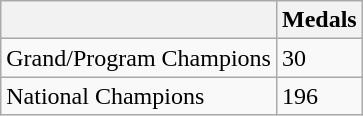<table class="wikitable">
<tr>
<th></th>
<th>Medals</th>
</tr>
<tr>
<td>Grand/Program Champions</td>
<td>30</td>
</tr>
<tr>
<td>National Champions</td>
<td>196</td>
</tr>
</table>
